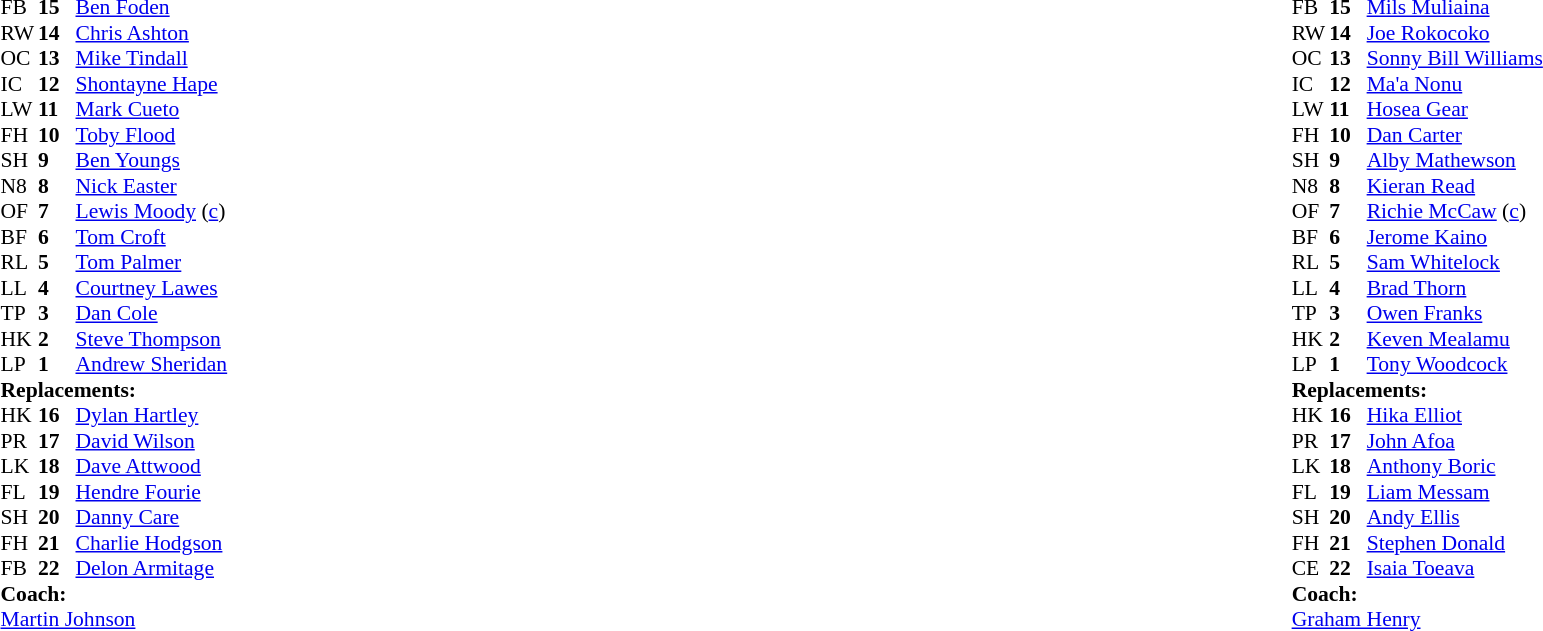<table width="100%">
<tr>
<td valign="top" width="50%"><br><table style="font-size: 90%" cellspacing="0" cellpadding="0">
<tr>
<th width="25"></th>
<th width="25"></th>
</tr>
<tr>
<td>FB</td>
<td><strong>15</strong></td>
<td><a href='#'>Ben Foden</a></td>
</tr>
<tr>
<td>RW</td>
<td><strong>14</strong></td>
<td><a href='#'>Chris Ashton</a></td>
</tr>
<tr>
<td>OC</td>
<td><strong>13</strong></td>
<td><a href='#'>Mike Tindall</a></td>
</tr>
<tr>
<td>IC</td>
<td><strong>12</strong></td>
<td><a href='#'>Shontayne Hape</a></td>
</tr>
<tr>
<td>LW</td>
<td><strong>11</strong></td>
<td><a href='#'>Mark Cueto</a></td>
<td></td>
<td></td>
</tr>
<tr>
<td>FH</td>
<td><strong>10</strong></td>
<td><a href='#'>Toby Flood</a></td>
</tr>
<tr>
<td>SH</td>
<td><strong>9</strong></td>
<td><a href='#'>Ben Youngs</a></td>
<td></td>
<td></td>
</tr>
<tr>
<td>N8</td>
<td><strong>8</strong></td>
<td><a href='#'>Nick Easter</a></td>
</tr>
<tr>
<td>OF</td>
<td><strong>7</strong></td>
<td><a href='#'>Lewis Moody</a> (<a href='#'>c</a>)</td>
<td></td>
<td></td>
</tr>
<tr>
<td>BF</td>
<td><strong>6</strong></td>
<td><a href='#'>Tom Croft</a></td>
</tr>
<tr>
<td>RL</td>
<td><strong>5</strong></td>
<td><a href='#'>Tom Palmer</a></td>
<td></td>
<td></td>
</tr>
<tr>
<td>LL</td>
<td><strong>4</strong></td>
<td><a href='#'>Courtney Lawes</a></td>
</tr>
<tr>
<td>TP</td>
<td><strong>3</strong></td>
<td><a href='#'>Dan Cole</a></td>
</tr>
<tr>
<td>HK</td>
<td><strong>2</strong></td>
<td><a href='#'>Steve Thompson</a></td>
<td></td>
<td></td>
</tr>
<tr>
<td>LP</td>
<td><strong>1</strong></td>
<td><a href='#'>Andrew Sheridan</a></td>
<td></td>
<td></td>
</tr>
<tr>
<td colspan="4"><strong>Replacements:</strong></td>
</tr>
<tr>
<td>HK</td>
<td><strong>16</strong></td>
<td><a href='#'>Dylan Hartley</a></td>
<td></td>
<td></td>
</tr>
<tr>
<td>PR</td>
<td><strong>17</strong></td>
<td><a href='#'>David Wilson</a></td>
<td></td>
<td></td>
</tr>
<tr>
<td>LK</td>
<td><strong>18</strong></td>
<td><a href='#'>Dave Attwood</a></td>
<td></td>
<td></td>
</tr>
<tr>
<td>FL</td>
<td><strong>19</strong></td>
<td><a href='#'>Hendre Fourie</a></td>
<td></td>
<td></td>
</tr>
<tr>
<td>SH</td>
<td><strong>20</strong></td>
<td><a href='#'>Danny Care</a></td>
<td></td>
<td></td>
</tr>
<tr>
<td>FH</td>
<td><strong>21</strong></td>
<td><a href='#'>Charlie Hodgson</a></td>
</tr>
<tr>
<td>FB</td>
<td><strong>22</strong></td>
<td><a href='#'>Delon Armitage</a></td>
<td></td>
<td></td>
</tr>
<tr>
<td colspan="4"><strong>Coach:</strong></td>
</tr>
<tr>
<td colspan="4"> <a href='#'>Martin Johnson</a></td>
</tr>
</table>
</td>
<td valign="top" width="50%"><br><table style="font-size: 90%" cellspacing="0" cellpadding="0" align="center">
<tr>
<th width="25"></th>
<th width="25"></th>
</tr>
<tr>
<td>FB</td>
<td><strong>15</strong></td>
<td><a href='#'>Mils Muliaina</a></td>
</tr>
<tr>
<td>RW</td>
<td><strong>14</strong></td>
<td><a href='#'>Joe Rokocoko</a></td>
<td></td>
<td></td>
</tr>
<tr>
<td>OC</td>
<td><strong>13</strong></td>
<td><a href='#'>Sonny Bill Williams</a></td>
</tr>
<tr>
<td>IC</td>
<td><strong>12</strong></td>
<td><a href='#'>Ma'a Nonu</a></td>
</tr>
<tr>
<td>LW</td>
<td><strong>11</strong></td>
<td><a href='#'>Hosea Gear</a></td>
</tr>
<tr>
<td>FH</td>
<td><strong>10</strong></td>
<td><a href='#'>Dan Carter</a></td>
</tr>
<tr>
<td>SH</td>
<td><strong>9</strong></td>
<td><a href='#'>Alby Mathewson</a></td>
<td></td>
<td></td>
</tr>
<tr>
<td>N8</td>
<td><strong>8</strong></td>
<td><a href='#'>Kieran Read</a></td>
</tr>
<tr>
<td>OF</td>
<td><strong>7</strong></td>
<td><a href='#'>Richie McCaw</a> (<a href='#'>c</a>)</td>
</tr>
<tr>
<td>BF</td>
<td><strong>6</strong></td>
<td><a href='#'>Jerome Kaino</a></td>
<td></td>
</tr>
<tr>
<td>RL</td>
<td><strong>5</strong></td>
<td><a href='#'>Sam Whitelock</a></td>
<td></td>
<td></td>
</tr>
<tr>
<td>LL</td>
<td><strong>4</strong></td>
<td><a href='#'>Brad Thorn</a></td>
</tr>
<tr>
<td>TP</td>
<td><strong>3</strong></td>
<td><a href='#'>Owen Franks</a></td>
<td></td>
<td></td>
</tr>
<tr>
<td>HK</td>
<td><strong>2</strong></td>
<td><a href='#'>Keven Mealamu</a></td>
</tr>
<tr>
<td>LP</td>
<td><strong>1</strong></td>
<td><a href='#'>Tony Woodcock</a></td>
</tr>
<tr>
<td colspan="4"><strong>Replacements:</strong></td>
</tr>
<tr>
<td>HK</td>
<td><strong>16</strong></td>
<td><a href='#'>Hika Elliot</a></td>
</tr>
<tr>
<td>PR</td>
<td><strong>17</strong></td>
<td><a href='#'>John Afoa</a></td>
<td></td>
<td></td>
</tr>
<tr>
<td>LK</td>
<td><strong>18</strong></td>
<td><a href='#'>Anthony Boric</a></td>
<td></td>
<td></td>
</tr>
<tr>
<td>FL</td>
<td><strong>19</strong></td>
<td><a href='#'>Liam Messam</a></td>
</tr>
<tr>
<td>SH</td>
<td><strong>20</strong></td>
<td><a href='#'>Andy Ellis</a></td>
<td></td>
<td></td>
</tr>
<tr>
<td>FH</td>
<td><strong>21</strong></td>
<td><a href='#'>Stephen Donald</a></td>
</tr>
<tr>
<td>CE</td>
<td><strong>22</strong></td>
<td><a href='#'>Isaia Toeava</a></td>
<td></td>
<td></td>
</tr>
<tr>
<td colspan="4"><strong>Coach:</strong></td>
</tr>
<tr>
<td colspan="4"> <a href='#'>Graham Henry</a></td>
</tr>
</table>
</td>
</tr>
</table>
